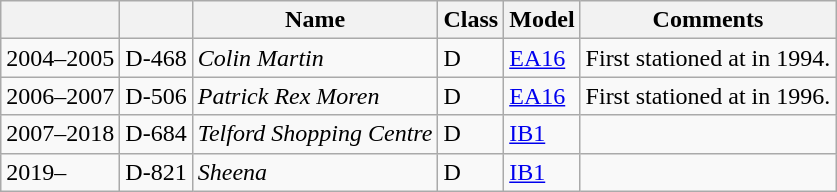<table class="wikitable sortable">
<tr>
<th></th>
<th></th>
<th>Name</th>
<th>Class</th>
<th>Model</th>
<th class=unsortable>Comments</th>
</tr>
<tr>
<td>2004–2005</td>
<td>D-468</td>
<td><em>Colin Martin</em></td>
<td>D</td>
<td><a href='#'>EA16</a></td>
<td>First stationed at  in 1994.</td>
</tr>
<tr>
<td>2006–2007</td>
<td>D-506</td>
<td><em>Patrick Rex Moren</em></td>
<td>D</td>
<td><a href='#'>EA16</a></td>
<td>First stationed at  in 1996.</td>
</tr>
<tr>
<td>2007–2018</td>
<td>D-684</td>
<td><em>Telford Shopping Centre</em></td>
<td>D</td>
<td><a href='#'>IB1</a></td>
<td></td>
</tr>
<tr>
<td>2019–</td>
<td>D-821</td>
<td><em>Sheena</em></td>
<td>D</td>
<td><a href='#'>IB1</a></td>
<td></td>
</tr>
</table>
